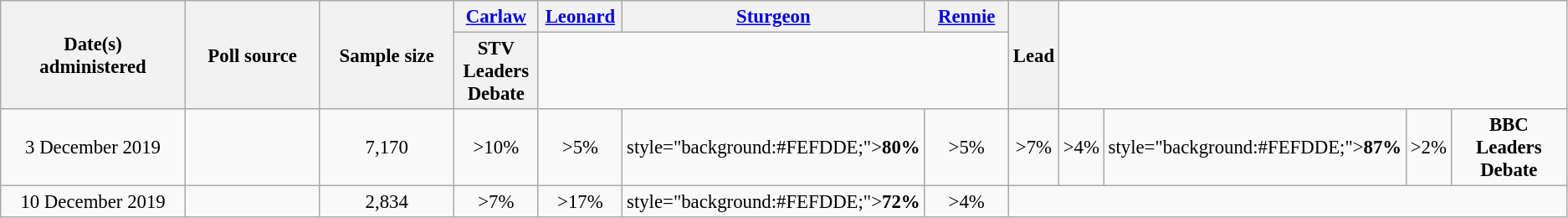<table class="wikitable" style="text-align:center;font-size:95%;line-height:18px">
<tr>
<th rowspan="2" style="width:140px;">Date(s) <br>administered</th>
<th rowspan="2" style="width:100px;">Poll source</th>
<th rowspan="2" style="width:100px;">Sample size</th>
<th style="width:60px;"><a href='#'>Carlaw</a></th>
<th style="width:60px;"><a href='#'>Leonard</a></th>
<th style="width:60px;"><a href='#'>Sturgeon</a></th>
<th style="width:60px;"><a href='#'>Rennie</a></th>
<th rowspan="2" data-sort-type="number">Lead</th>
</tr>
<tr>
<th data-sort-type="number" style="background:></th>
<th data-sort-type="number" style="background:></th>
<th data-sort-type="number" style="background:></th>
<th data-sort-type="number" style="background:></th>
</tr>
<tr>
<td colspan="8"; style="text-align: center; background: silver"><strong>STV Leaders Debate</strong></td>
</tr>
<tr>
<td>3 December 2019</td>
<td> </td>
<td>7,170</td>
<td align="center" <----Carlaw---- >>10%</td>
<td align="center" <----Leonard---- >>5%</td>
<td align="center" <----Sturgeon---- > style="background:#FEFDDE;"><strong>80%</strong></td>
<td align="center" <----Rennie---- >>5%</td>
<td style="background:>70%</td>
</tr>
<tr>
<td>3 December 2019</td>
<td></td>
<td>9,115</td>
<td align="center" <----Carlaw---- >>7%</td>
<td align="center" <----Leonard---- >>4%</td>
<td align="center" <----Sturgeon---- > style="background:#FEFDDE;"><strong>87%</strong></td>
<td align="center" <----Rennie---- >>2%</td>
<td style="background:>80%</td>
</tr>
<tr>
<td colspan="8"; style="text-align: center; background: silver"><strong>BBC Leaders Debate</strong></td>
</tr>
<tr>
<td>10 December 2019</td>
<td></td>
<td>2,834</td>
<td align="center" <----Carlaw---- >>7%</td>
<td align="center" <----Leonard---- >>17%</td>
<td align="center" <----Sturgeon---- > style="background:#FEFDDE;"><strong>72%</strong></td>
<td align="center" <----Rennie---- >>4%</td>
<td style="background:>55%</td>
</tr>
</table>
